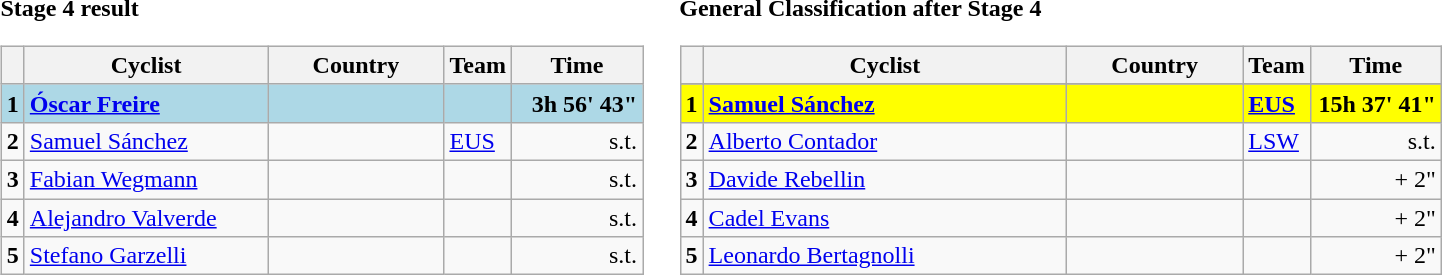<table>
<tr>
<td><strong>Stage 4 result</strong><br><table class="wikitable">
<tr>
<th></th>
<th width="155">Cyclist</th>
<th width="110">Country</th>
<th width="20">Team</th>
<th width="80">Time</th>
</tr>
<tr style="background:lightblue">
<td><strong>1</strong></td>
<td><strong><a href='#'>Óscar Freire</a></strong></td>
<td><strong></strong></td>
<td><strong></strong></td>
<td align=right><strong>3h 56' 43"</strong></td>
</tr>
<tr>
<td><strong>2</strong></td>
<td><a href='#'>Samuel Sánchez</a></td>
<td></td>
<td><a href='#'>EUS</a></td>
<td align=right>s.t.</td>
</tr>
<tr>
<td><strong>3</strong></td>
<td><a href='#'>Fabian Wegmann</a></td>
<td></td>
<td></td>
<td align=right>s.t.</td>
</tr>
<tr>
<td><strong>4</strong></td>
<td><a href='#'>Alejandro Valverde</a></td>
<td></td>
<td></td>
<td align=right>s.t.</td>
</tr>
<tr>
<td><strong>5</strong></td>
<td><a href='#'>Stefano Garzelli</a></td>
<td></td>
<td></td>
<td align=right>s.t.</td>
</tr>
</table>
</td>
<td></td>
<td><strong>General Classification after Stage 4</strong><br><table class="wikitable">
<tr>
<th></th>
<th width="235">Cyclist</th>
<th width="110">Country</th>
<th width="20">Team</th>
<th width="80">Time</th>
</tr>
<tr>
</tr>
<tr style="background:yellow">
<td><strong>1</strong></td>
<td><strong><a href='#'>Samuel Sánchez</a></strong></td>
<td><strong></strong></td>
<td><strong><a href='#'>EUS</a></strong></td>
<td align=right><strong>15h 37' 41"</strong></td>
</tr>
<tr>
<td><strong>2</strong></td>
<td><a href='#'>Alberto Contador</a></td>
<td></td>
<td><a href='#'>LSW</a></td>
<td align=right>s.t.</td>
</tr>
<tr>
<td><strong>3</strong></td>
<td><a href='#'>Davide Rebellin</a></td>
<td></td>
<td></td>
<td align=right>+ 2"</td>
</tr>
<tr>
<td><strong>4</strong></td>
<td><a href='#'>Cadel Evans</a></td>
<td></td>
<td></td>
<td align=right>+ 2"</td>
</tr>
<tr>
<td><strong>5</strong></td>
<td><a href='#'>Leonardo Bertagnolli</a></td>
<td></td>
<td></td>
<td align=right>+ 2"</td>
</tr>
</table>
</td>
</tr>
</table>
